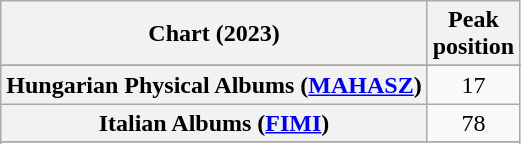<table class="wikitable sortable plainrowheaders" style="text-align:center">
<tr>
<th scope="col">Chart (2023)</th>
<th scope="col">Peak<br>position</th>
</tr>
<tr>
</tr>
<tr>
</tr>
<tr>
<th scope="row">Hungarian Physical Albums (<a href='#'>MAHASZ</a>)</th>
<td>17</td>
</tr>
<tr>
<th scope="row">Italian Albums (<a href='#'>FIMI</a>)</th>
<td>78</td>
</tr>
<tr>
</tr>
<tr>
</tr>
<tr>
</tr>
<tr>
</tr>
</table>
